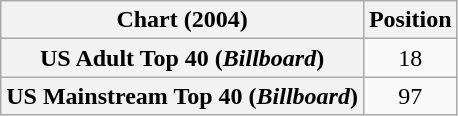<table class="wikitable plainrowheaders" style="text-align:center">
<tr>
<th>Chart (2004)</th>
<th>Position</th>
</tr>
<tr>
<th scope="row">US Adult Top 40 (<em>Billboard</em>)</th>
<td>18</td>
</tr>
<tr>
<th scope="row">US Mainstream Top 40 (<em>Billboard</em>)</th>
<td>97</td>
</tr>
</table>
